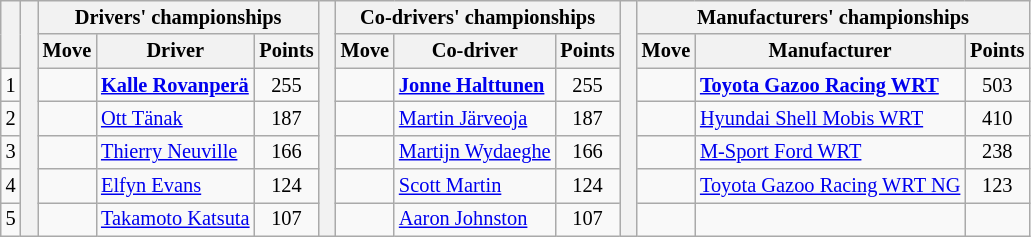<table class="wikitable" style="font-size:85%;">
<tr>
<th rowspan="2"></th>
<th rowspan="7" style="width:5px;"></th>
<th colspan="3">Drivers' championships</th>
<th rowspan="7" style="width:5px;"></th>
<th colspan="3" nowrap>Co-drivers' championships</th>
<th rowspan="7" style="width:5px;"></th>
<th colspan="3" nowrap>Manufacturers' championships</th>
</tr>
<tr>
<th>Move</th>
<th>Driver</th>
<th>Points</th>
<th>Move</th>
<th>Co-driver</th>
<th>Points</th>
<th>Move</th>
<th>Manufacturer</th>
<th>Points</th>
</tr>
<tr>
<td align="center">1</td>
<td align="center"></td>
<td><strong><a href='#'>Kalle Rovanperä</a></strong></td>
<td align="center">255</td>
<td align="center"></td>
<td><strong><a href='#'>Jonne Halttunen</a></strong></td>
<td align="center">255</td>
<td align="center"></td>
<td><strong><a href='#'>Toyota Gazoo Racing WRT</a></strong></td>
<td align="center">503</td>
</tr>
<tr>
<td align="center">2</td>
<td align="center"></td>
<td><a href='#'>Ott Tänak</a></td>
<td align="center">187</td>
<td align="center"></td>
<td><a href='#'>Martin Järveoja</a></td>
<td align="center">187</td>
<td align="center"></td>
<td><a href='#'>Hyundai Shell Mobis WRT</a></td>
<td align="center">410</td>
</tr>
<tr>
<td align="center">3</td>
<td align="center"></td>
<td><a href='#'>Thierry Neuville</a></td>
<td align="center">166</td>
<td align="center"></td>
<td><a href='#'>Martijn Wydaeghe</a></td>
<td align="center">166</td>
<td align="center"></td>
<td><a href='#'>M-Sport Ford WRT</a></td>
<td align="center">238</td>
</tr>
<tr>
<td align="center">4</td>
<td align="center"></td>
<td><a href='#'>Elfyn Evans</a></td>
<td align="center">124</td>
<td align="center"></td>
<td><a href='#'>Scott Martin</a></td>
<td align="center">124</td>
<td align="center"></td>
<td><a href='#'>Toyota Gazoo Racing WRT NG</a></td>
<td align="center">123</td>
</tr>
<tr>
<td align="center">5</td>
<td align="center"></td>
<td><a href='#'>Takamoto Katsuta</a></td>
<td align="center">107</td>
<td align="center"></td>
<td><a href='#'>Aaron Johnston</a></td>
<td align="center">107</td>
<td></td>
<td></td>
<td></td>
</tr>
</table>
